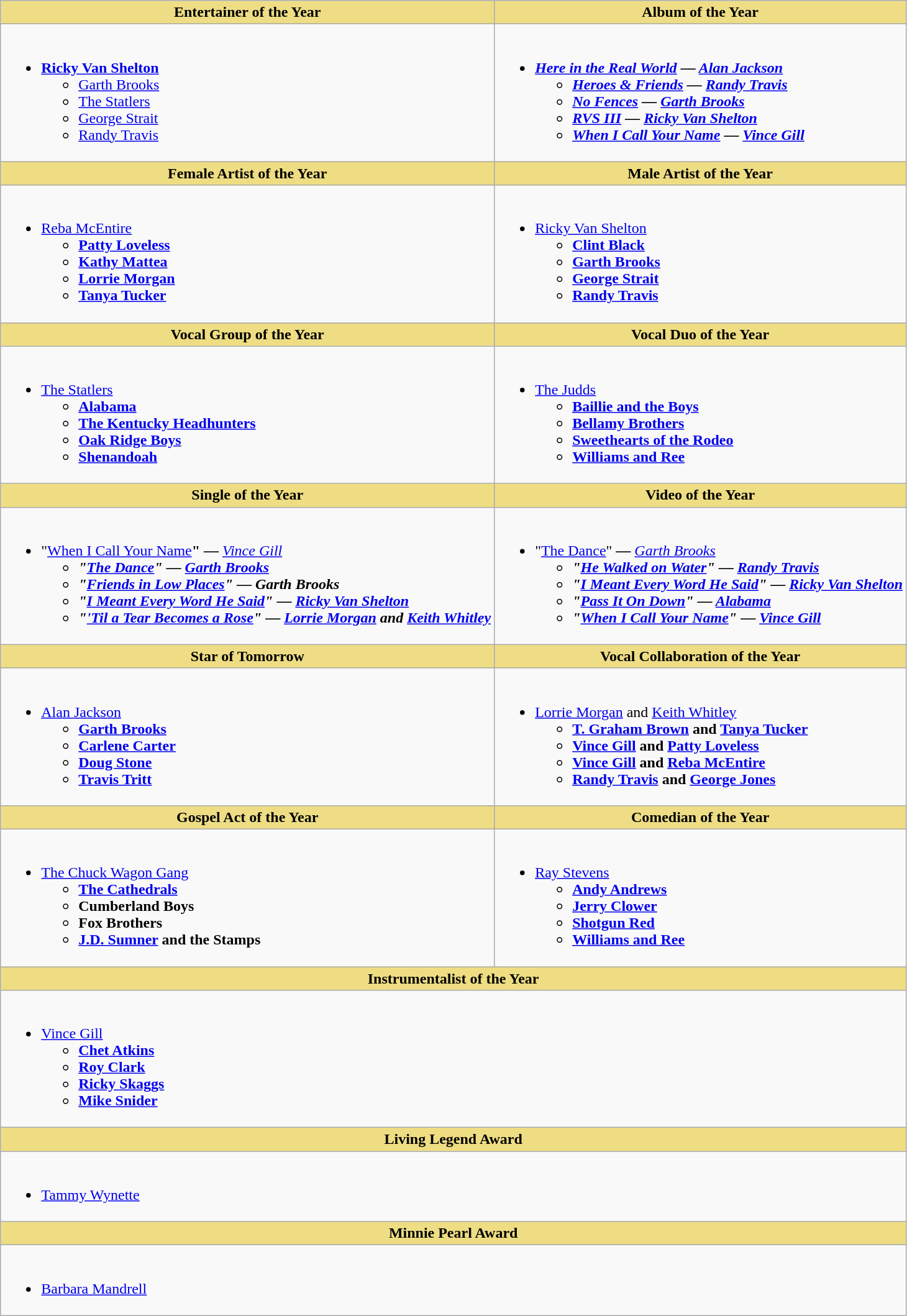<table class="wikitable">
<tr>
<th style="background:#EEDD85; width=50%">Entertainer of the Year</th>
<th style="background:#EEDD85; width=50%">Album of the Year</th>
</tr>
<tr>
<td style="vertical-align:top"><br><ul><li><strong><a href='#'>Ricky Van Shelton</a></strong><ul><li><a href='#'>Garth Brooks</a></li><li><a href='#'>The Statlers</a></li><li><a href='#'>George Strait</a></li><li><a href='#'>Randy Travis</a></li></ul></li></ul></td>
<td style="vertical-align:top"><br><ul><li><strong><em><a href='#'>Here in the Real World</a><em> — <a href='#'>Alan Jackson</a><strong><ul><li></em><a href='#'>Heroes & Friends</a><em> — <a href='#'>Randy Travis</a></li><li></em><a href='#'>No Fences</a><em> — <a href='#'>Garth Brooks</a></li><li></em><a href='#'>RVS III</a><em> — <a href='#'>Ricky Van Shelton</a></li><li></em><a href='#'>When I Call Your Name</a><em> — <a href='#'>Vince Gill</a></li></ul></li></ul></td>
</tr>
<tr>
<th style="background:#EEDD82; width=50%">Female Artist of the Year</th>
<th style="background:#EEDD82; width=50%">Male Artist of the Year</th>
</tr>
<tr>
<td style="vertical-align:top"><br><ul><li></strong><a href='#'>Reba McEntire</a><strong><ul><li><a href='#'>Patty Loveless</a></li><li><a href='#'>Kathy Mattea</a></li><li><a href='#'>Lorrie Morgan</a></li><li><a href='#'>Tanya Tucker</a></li></ul></li></ul></td>
<td style="vertical-align:top"><br><ul><li></strong><a href='#'>Ricky Van Shelton</a><strong><ul><li><a href='#'>Clint Black</a></li><li><a href='#'>Garth Brooks</a></li><li><a href='#'>George Strait</a></li><li><a href='#'>Randy Travis</a></li></ul></li></ul></td>
</tr>
<tr>
<th style="background:#EEDD82; width=50%">Vocal Group of the Year</th>
<th style="background:#EEDD82; width=50%">Vocal Duo of the Year</th>
</tr>
<tr>
<td style="vertical-align:top"><br><ul><li></strong><a href='#'>The Statlers</a><strong><ul><li><a href='#'>Alabama</a></li><li><a href='#'>The Kentucky Headhunters</a></li><li><a href='#'>Oak Ridge Boys</a></li><li><a href='#'>Shenandoah</a></li></ul></li></ul></td>
<td style="vertical-align:top"><br><ul><li></strong><a href='#'>The Judds</a><strong><ul><li><a href='#'>Baillie and the Boys</a></li><li><a href='#'>Bellamy Brothers</a></li><li><a href='#'>Sweethearts of the Rodeo</a></li><li><a href='#'>Williams and Ree</a></li></ul></li></ul></td>
</tr>
<tr>
<th style="background:#EEDD82; width=50%">Single of the Year</th>
<th style="background:#EEDD82; width=50%">Video of the Year</th>
</tr>
<tr>
<td style="vertical-align:top"><br><ul><li>"</strong><a href='#'>When I Call Your Name</a><strong>" </em>—<em> </strong><a href='#'>Vince Gill</a><strong><ul><li>"<a href='#'>The Dance</a>" </em>—<em> <a href='#'>Garth Brooks</a></li><li>"<a href='#'>Friends in Low Places</a>" </em>—<em> Garth Brooks</li><li>"<a href='#'>I Meant Every Word He Said</a>" </em>—<em> <a href='#'>Ricky Van Shelton</a></li><li>"<a href='#'>'Til a Tear Becomes a Rose</a>" </em>—<em> <a href='#'>Lorrie Morgan</a> and <a href='#'>Keith Whitley</a></li></ul></li></ul></td>
<td style="vertical-align:top"><br><ul><li></strong>"<a href='#'>The Dance</a>"<strong> </em>—<em> </strong><a href='#'>Garth Brooks</a><strong><ul><li>"<a href='#'>He Walked on Water</a>" </em>—<em> <a href='#'>Randy Travis</a></li><li>"<a href='#'>I Meant Every Word He Said</a>" </em>—<em> <a href='#'>Ricky Van Shelton</a></li><li>"<a href='#'>Pass It On Down</a>" </em>—<em> <a href='#'>Alabama</a></li><li>"<a href='#'>When I Call Your Name</a>" </em>—<em> <a href='#'>Vince Gill</a></li></ul></li></ul></td>
</tr>
<tr>
<th style="background:#EEDD85; width=50%">Star of Tomorrow</th>
<th style="background:#EEDD85; width=50%">Vocal Collaboration of the Year</th>
</tr>
<tr>
<td><br><ul><li></strong><a href='#'>Alan Jackson</a><strong><ul><li><a href='#'>Garth Brooks</a></li><li><a href='#'>Carlene Carter</a></li><li><a href='#'>Doug Stone</a></li><li><a href='#'>Travis Tritt</a></li></ul></li></ul></td>
<td><br><ul><li></strong><a href='#'>Lorrie Morgan</a><strong> </strong>and<strong> </strong><a href='#'>Keith Whitley</a><strong><ul><li><a href='#'>T. Graham Brown</a> and <a href='#'>Tanya Tucker</a></li><li><a href='#'>Vince Gill</a> and <a href='#'>Patty Loveless</a></li><li><a href='#'>Vince Gill</a> and <a href='#'>Reba McEntire</a></li><li><a href='#'>Randy Travis</a> and <a href='#'>George Jones</a></li></ul></li></ul></td>
</tr>
<tr>
<th style="background:#EEDD85; width=50%">Gospel Act of the Year</th>
<th style="background:#EEDD85; width=50%">Comedian of the Year</th>
</tr>
<tr>
<td><br><ul><li></strong><a href='#'>The Chuck Wagon Gang</a><strong><ul><li><a href='#'>The Cathedrals</a></li><li>Cumberland Boys</li><li>Fox Brothers</li><li><a href='#'>J.D. Sumner</a> and the Stamps</li></ul></li></ul></td>
<td><br><ul><li></strong><a href='#'>Ray Stevens</a><strong><ul><li><a href='#'>Andy Andrews</a></li><li><a href='#'>Jerry Clower</a></li><li><a href='#'>Shotgun Red</a></li><li><a href='#'>Williams and Ree</a></li></ul></li></ul></td>
</tr>
<tr>
<th colspan="2" style="background:#EEDD82; width=50%">Instrumentalist of the Year</th>
</tr>
<tr>
<td colspan="2"><br><ul><li></strong><a href='#'>Vince Gill</a><strong><ul><li><a href='#'>Chet Atkins</a></li><li><a href='#'>Roy Clark</a></li><li><a href='#'>Ricky Skaggs</a></li><li><a href='#'>Mike Snider</a></li></ul></li></ul></td>
</tr>
<tr>
<th colspan="2" style="background:#EEDD82; width=50%">Living Legend Award</th>
</tr>
<tr>
<td colspan="2"><br><ul><li></strong><a href='#'>Tammy Wynette</a><strong></li></ul></td>
</tr>
<tr>
<th colspan="2" style="background:#EEDD82; width=50%">Minnie Pearl Award</th>
</tr>
<tr>
<td colspan="2"><br><ul><li></strong><a href='#'>Barbara Mandrell</a><strong></li></ul></td>
</tr>
</table>
